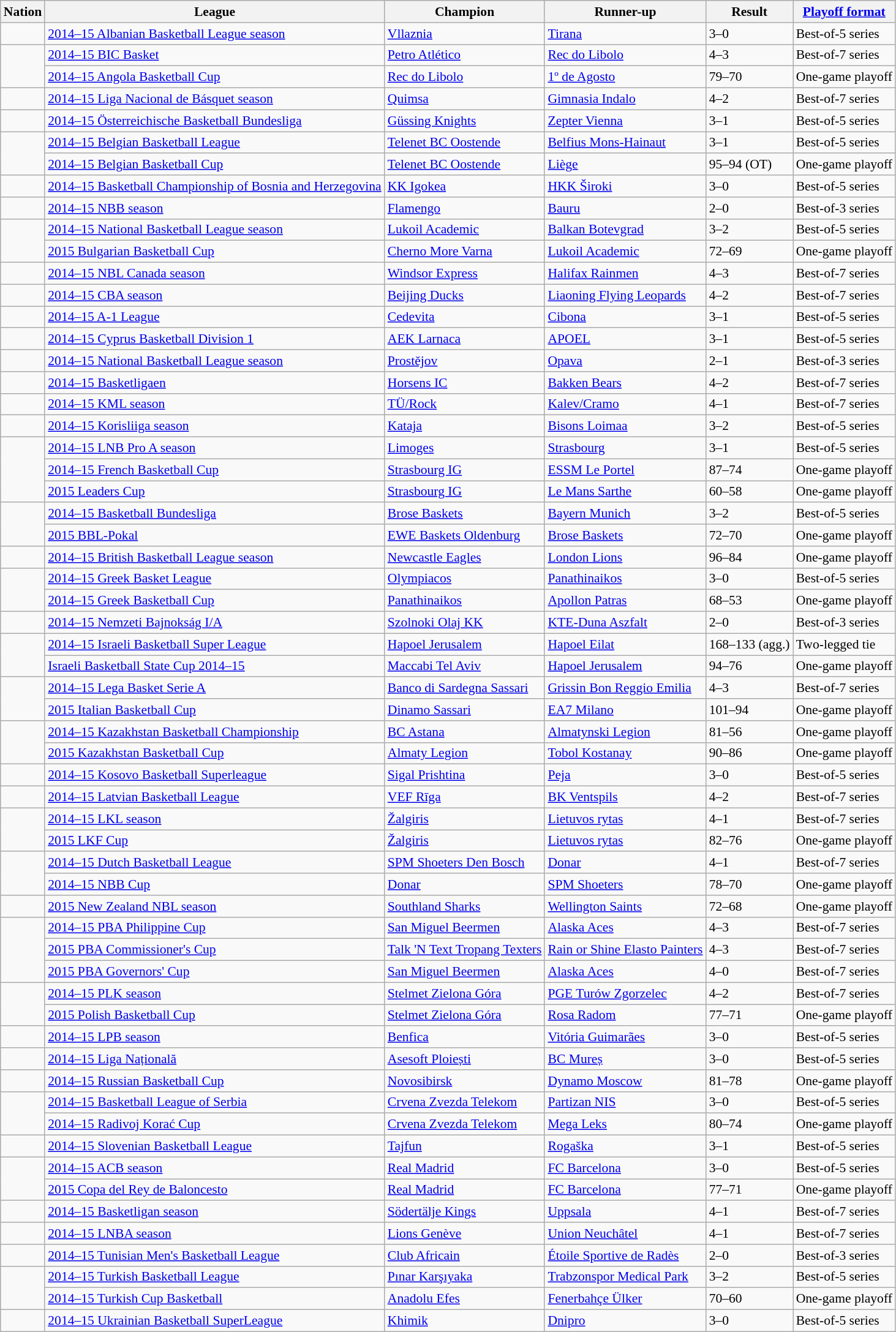<table class=wikitable style="font-size:90%;">
<tr>
<th>Nation</th>
<th>League</th>
<th><strong>Champion</strong></th>
<th>Runner-up</th>
<th>Result</th>
<th><a href='#'>Playoff format</a></th>
</tr>
<tr>
<td></td>
<td><a href='#'>2014–15 Albanian Basketball League season</a></td>
<td><a href='#'>Vllaznia</a></td>
<td><a href='#'>Tirana</a></td>
<td>3–0</td>
<td>Best-of-5 series</td>
</tr>
<tr>
<td rowspan=2></td>
<td><a href='#'>2014–15 BIC Basket</a></td>
<td><a href='#'>Petro Atlético</a></td>
<td><a href='#'>Rec do Libolo</a></td>
<td>4–3</td>
<td>Best-of-7 series</td>
</tr>
<tr>
<td><a href='#'>2014–15 Angola Basketball Cup</a></td>
<td><a href='#'>Rec do Libolo</a></td>
<td><a href='#'>1º de Agosto</a></td>
<td>79–70</td>
<td>One-game playoff</td>
</tr>
<tr>
<td></td>
<td><a href='#'>2014–15 Liga Nacional de Básquet season</a></td>
<td><a href='#'>Quimsa</a></td>
<td><a href='#'>Gimnasia Indalo</a></td>
<td>4–2</td>
<td>Best-of-7 series</td>
</tr>
<tr>
<td></td>
<td><a href='#'>2014–15 Österreichische Basketball Bundesliga</a></td>
<td><a href='#'>Güssing Knights</a></td>
<td><a href='#'>Zepter Vienna</a></td>
<td>3–1</td>
<td>Best-of-5 series</td>
</tr>
<tr>
<td rowspan=2></td>
<td><a href='#'>2014–15 Belgian Basketball League</a></td>
<td><a href='#'>Telenet BC Oostende</a></td>
<td><a href='#'>Belfius Mons-Hainaut</a></td>
<td>3–1</td>
<td>Best-of-5 series</td>
</tr>
<tr>
<td><a href='#'>2014–15 Belgian Basketball Cup</a></td>
<td><a href='#'>Telenet BC Oostende</a></td>
<td><a href='#'>Liège</a></td>
<td>95–94 (OT)</td>
<td>One-game playoff</td>
</tr>
<tr>
<td></td>
<td><a href='#'>2014–15 Basketball Championship of Bosnia and Herzegovina</a></td>
<td><a href='#'>KK Igokea</a></td>
<td><a href='#'>HKK Široki</a></td>
<td>3–0</td>
<td>Best-of-5 series</td>
</tr>
<tr>
<td></td>
<td><a href='#'>2014–15 NBB season</a></td>
<td><a href='#'>Flamengo</a></td>
<td><a href='#'>Bauru</a></td>
<td>2–0</td>
<td>Best-of-3 series</td>
</tr>
<tr>
<td rowspan=2></td>
<td><a href='#'>2014–15 National Basketball League season</a></td>
<td><a href='#'>Lukoil Academic</a></td>
<td><a href='#'>Balkan Botevgrad</a></td>
<td>3–2</td>
<td>Best-of-5 series</td>
</tr>
<tr>
<td><a href='#'>2015 Bulgarian Basketball Cup</a></td>
<td><a href='#'>Cherno More Varna</a></td>
<td><a href='#'>Lukoil Academic</a></td>
<td>72–69</td>
<td>One-game playoff</td>
</tr>
<tr>
<td></td>
<td><a href='#'>2014–15 NBL Canada season</a></td>
<td><a href='#'>Windsor Express</a></td>
<td><a href='#'>Halifax Rainmen</a></td>
<td>4–3</td>
<td>Best-of-7 series</td>
</tr>
<tr>
<td></td>
<td><a href='#'>2014–15 CBA season</a></td>
<td><a href='#'>Beijing Ducks</a></td>
<td><a href='#'>Liaoning Flying Leopards</a></td>
<td>4–2</td>
<td>Best-of-7 series</td>
</tr>
<tr>
<td></td>
<td><a href='#'>2014–15 A-1 League</a></td>
<td><a href='#'>Cedevita</a></td>
<td><a href='#'>Cibona</a></td>
<td>3–1</td>
<td>Best-of-5 series</td>
</tr>
<tr>
<td></td>
<td><a href='#'>2014–15 Cyprus Basketball Division 1</a></td>
<td><a href='#'>AEK Larnaca</a></td>
<td><a href='#'>APOEL</a></td>
<td>3–1</td>
<td>Best-of-5 series</td>
</tr>
<tr>
<td></td>
<td><a href='#'>2014–15 National Basketball League season</a></td>
<td><a href='#'>Prostějov</a></td>
<td><a href='#'>Opava</a></td>
<td>2–1</td>
<td>Best-of-3 series</td>
</tr>
<tr>
<td></td>
<td><a href='#'>2014–15 Basketligaen</a></td>
<td><a href='#'>Horsens IC</a></td>
<td><a href='#'>Bakken Bears</a></td>
<td>4–2</td>
<td>Best-of-7 series</td>
</tr>
<tr>
<td></td>
<td><a href='#'>2014–15 KML season</a></td>
<td><a href='#'>TÜ/Rock</a></td>
<td><a href='#'>Kalev/Cramo</a></td>
<td>4–1</td>
<td>Best-of-7 series</td>
</tr>
<tr>
<td></td>
<td><a href='#'>2014–15 Korisliiga season</a></td>
<td><a href='#'>Kataja</a></td>
<td><a href='#'>Bisons Loimaa</a></td>
<td>3–2</td>
<td>Best-of-5 series</td>
</tr>
<tr>
<td rowspan=3></td>
<td><a href='#'>2014–15 LNB Pro A season</a></td>
<td><a href='#'>Limoges</a></td>
<td><a href='#'>Strasbourg</a></td>
<td>3–1</td>
<td>Best-of-5 series</td>
</tr>
<tr>
<td><a href='#'>2014–15 French Basketball Cup</a></td>
<td><a href='#'>Strasbourg IG</a></td>
<td><a href='#'>ESSM Le Portel</a></td>
<td>87–74</td>
<td>One-game playoff</td>
</tr>
<tr>
<td><a href='#'>2015 Leaders Cup</a></td>
<td><a href='#'>Strasbourg IG</a></td>
<td><a href='#'>Le Mans Sarthe</a></td>
<td>60–58</td>
<td>One-game playoff</td>
</tr>
<tr>
<td rowspan=2></td>
<td><a href='#'>2014–15 Basketball Bundesliga</a></td>
<td><a href='#'>Brose Baskets</a></td>
<td><a href='#'>Bayern Munich</a></td>
<td>3–2</td>
<td>Best-of-5 series</td>
</tr>
<tr>
<td><a href='#'>2015 BBL-Pokal</a></td>
<td><a href='#'>EWE Baskets Oldenburg</a></td>
<td><a href='#'>Brose Baskets</a></td>
<td>72–70</td>
<td>One-game playoff</td>
</tr>
<tr>
<td></td>
<td><a href='#'>2014–15 British Basketball League season</a></td>
<td><a href='#'>Newcastle Eagles</a></td>
<td><a href='#'>London Lions</a></td>
<td>96–84</td>
<td>One-game playoff</td>
</tr>
<tr>
<td rowspan=2></td>
<td><a href='#'>2014–15 Greek Basket League</a></td>
<td><a href='#'>Olympiacos</a></td>
<td><a href='#'>Panathinaikos</a></td>
<td>3–0</td>
<td>Best-of-5 series</td>
</tr>
<tr>
<td><a href='#'>2014–15 Greek Basketball Cup</a></td>
<td><a href='#'>Panathinaikos</a></td>
<td><a href='#'>Apollon Patras</a></td>
<td>68–53</td>
<td>One-game playoff</td>
</tr>
<tr>
<td></td>
<td><a href='#'>2014–15 Nemzeti Bajnokság I/A</a></td>
<td><a href='#'>Szolnoki Olaj KK</a></td>
<td><a href='#'>KTE-Duna Aszfalt</a></td>
<td>2–0</td>
<td>Best-of-3 series</td>
</tr>
<tr>
<td rowspan=2></td>
<td><a href='#'>2014–15 Israeli Basketball Super League</a></td>
<td><a href='#'>Hapoel Jerusalem</a></td>
<td><a href='#'>Hapoel Eilat</a></td>
<td>168–133 (agg.)</td>
<td>Two-legged tie</td>
</tr>
<tr>
<td><a href='#'>Israeli Basketball State Cup 2014–15</a></td>
<td><a href='#'>Maccabi Tel Aviv</a></td>
<td><a href='#'>Hapoel Jerusalem</a></td>
<td>94–76</td>
<td>One-game playoff</td>
</tr>
<tr>
<td rowspan=2></td>
<td><a href='#'>2014–15 Lega Basket Serie A</a></td>
<td><a href='#'>Banco di Sardegna Sassari</a></td>
<td><a href='#'>Grissin Bon Reggio Emilia</a></td>
<td>4–3</td>
<td>Best-of-7 series</td>
</tr>
<tr>
<td><a href='#'>2015 Italian Basketball Cup</a></td>
<td><a href='#'>Dinamo Sassari</a></td>
<td><a href='#'>EA7 Milano</a></td>
<td>101–94</td>
<td>One-game playoff</td>
</tr>
<tr>
<td rowspan=2></td>
<td><a href='#'>2014–15 Kazakhstan Basketball Championship</a></td>
<td><a href='#'>BC Astana</a></td>
<td><a href='#'>Almatynski Legion</a></td>
<td>81–56</td>
<td>One-game playoff</td>
</tr>
<tr>
<td><a href='#'>2015 Kazakhstan Basketball Cup</a></td>
<td><a href='#'>Almaty Legion</a></td>
<td><a href='#'>Tobol Kostanay</a></td>
<td>90–86</td>
<td>One-game playoff</td>
</tr>
<tr>
<td></td>
<td><a href='#'>2014–15 Kosovo Basketball Superleague</a></td>
<td><a href='#'>Sigal Prishtina</a></td>
<td><a href='#'>Peja</a></td>
<td>3–0</td>
<td>Best-of-5 series</td>
</tr>
<tr>
<td></td>
<td><a href='#'>2014–15 Latvian Basketball League</a></td>
<td><a href='#'>VEF Rīga</a></td>
<td><a href='#'>BK Ventspils</a></td>
<td>4–2</td>
<td>Best-of-7 series</td>
</tr>
<tr>
<td rowspan=2></td>
<td><a href='#'>2014–15 LKL season</a></td>
<td><a href='#'>Žalgiris</a></td>
<td><a href='#'>Lietuvos rytas</a></td>
<td>4–1</td>
<td>Best-of-7 series</td>
</tr>
<tr>
<td><a href='#'>2015 LKF Cup</a></td>
<td><a href='#'>Žalgiris</a></td>
<td><a href='#'>Lietuvos rytas</a></td>
<td>82–76</td>
<td>One-game playoff</td>
</tr>
<tr>
<td rowspan=2></td>
<td><a href='#'>2014–15 Dutch Basketball League</a></td>
<td><a href='#'>SPM Shoeters Den Bosch</a></td>
<td><a href='#'>Donar</a></td>
<td>4–1</td>
<td>Best-of-7 series</td>
</tr>
<tr>
<td><a href='#'>2014–15 NBB Cup</a></td>
<td><a href='#'>Donar</a></td>
<td><a href='#'>SPM Shoeters</a></td>
<td>78–70</td>
<td>One-game playoff</td>
</tr>
<tr>
<td></td>
<td><a href='#'>2015 New Zealand NBL season</a></td>
<td><a href='#'>Southland Sharks</a></td>
<td><a href='#'>Wellington Saints</a></td>
<td>72–68</td>
<td>One-game playoff</td>
</tr>
<tr>
<td rowspan=3></td>
<td><a href='#'>2014–15 PBA Philippine Cup</a></td>
<td><a href='#'>San Miguel Beermen</a></td>
<td><a href='#'>Alaska Aces</a></td>
<td>4–3</td>
<td>Best-of-7 series</td>
</tr>
<tr>
<td><a href='#'>2015 PBA Commissioner's Cup</a></td>
<td><a href='#'>Talk 'N Text Tropang Texters</a></td>
<td><a href='#'>Rain or Shine Elasto Painters</a></td>
<td>4–3</td>
<td>Best-of-7 series</td>
</tr>
<tr>
<td><a href='#'>2015 PBA Governors' Cup</a></td>
<td><a href='#'>San Miguel Beermen</a></td>
<td><a href='#'>Alaska Aces</a></td>
<td>4–0</td>
<td>Best-of-7 series</td>
</tr>
<tr>
<td rowspan=2></td>
<td><a href='#'>2014–15 PLK season</a></td>
<td><a href='#'>Stelmet Zielona Góra</a></td>
<td><a href='#'>PGE Turów Zgorzelec</a></td>
<td>4–2</td>
<td>Best-of-7 series</td>
</tr>
<tr>
<td><a href='#'>2015 Polish Basketball Cup</a></td>
<td><a href='#'>Stelmet Zielona Góra</a></td>
<td><a href='#'>Rosa Radom</a></td>
<td>77–71</td>
<td>One-game playoff</td>
</tr>
<tr>
<td></td>
<td><a href='#'>2014–15 LPB season</a></td>
<td><a href='#'>Benfica</a></td>
<td><a href='#'>Vitória Guimarães</a></td>
<td>3–0</td>
<td>Best-of-5 series</td>
</tr>
<tr>
<td></td>
<td><a href='#'>2014–15 Liga Națională</a></td>
<td><a href='#'>Asesoft Ploiești</a></td>
<td><a href='#'>BC Mureș</a></td>
<td>3–0</td>
<td>Best-of-5 series</td>
</tr>
<tr>
<td></td>
<td><a href='#'>2014–15 Russian Basketball Cup</a></td>
<td><a href='#'>Novosibirsk</a></td>
<td><a href='#'>Dynamo Moscow</a></td>
<td>81–78</td>
<td>One-game playoff</td>
</tr>
<tr>
<td rowspan=2></td>
<td><a href='#'>2014–15 Basketball League of Serbia</a></td>
<td><a href='#'>Crvena Zvezda Telekom</a></td>
<td><a href='#'>Partizan NIS</a></td>
<td>3–0</td>
<td>Best-of-5 series</td>
</tr>
<tr>
<td><a href='#'>2014–15 Radivoj Korać Cup</a></td>
<td><a href='#'>Crvena Zvezda Telekom</a></td>
<td><a href='#'>Mega Leks</a></td>
<td>80–74</td>
<td>One-game playoff</td>
</tr>
<tr>
<td></td>
<td><a href='#'>2014–15 Slovenian Basketball League</a></td>
<td><a href='#'>Tajfun</a></td>
<td><a href='#'>Rogaška</a></td>
<td>3–1</td>
<td>Best-of-5 series</td>
</tr>
<tr>
<td rowspan=2></td>
<td><a href='#'>2014–15 ACB season</a></td>
<td><a href='#'>Real Madrid</a></td>
<td><a href='#'>FC Barcelona</a></td>
<td>3–0</td>
<td>Best-of-5 series</td>
</tr>
<tr>
<td><a href='#'>2015 Copa del Rey de Baloncesto</a></td>
<td><a href='#'>Real Madrid</a></td>
<td><a href='#'>FC Barcelona</a></td>
<td>77–71</td>
<td>One-game playoff</td>
</tr>
<tr>
<td></td>
<td><a href='#'>2014–15 Basketligan season</a></td>
<td><a href='#'>Södertälje Kings</a></td>
<td><a href='#'>Uppsala</a></td>
<td>4–1</td>
<td>Best-of-7 series</td>
</tr>
<tr>
<td></td>
<td><a href='#'>2014–15 LNBA season</a></td>
<td><a href='#'>Lions Genève</a></td>
<td><a href='#'>Union Neuchâtel</a></td>
<td>4–1</td>
<td>Best-of-7 series</td>
</tr>
<tr>
<td></td>
<td><a href='#'>2014–15 Tunisian Men's Basketball League</a></td>
<td><a href='#'>Club Africain</a></td>
<td><a href='#'>Étoile Sportive de Radès</a></td>
<td>2–0</td>
<td>Best-of-3 series</td>
</tr>
<tr>
<td rowspan=2></td>
<td><a href='#'>2014–15 Turkish Basketball League</a></td>
<td><a href='#'>Pınar Karşıyaka</a></td>
<td><a href='#'>Trabzonspor Medical Park</a></td>
<td>3–2</td>
<td>Best-of-5 series</td>
</tr>
<tr>
<td><a href='#'>2014–15 Turkish Cup Basketball</a></td>
<td><a href='#'>Anadolu Efes</a></td>
<td><a href='#'>Fenerbahçe Ülker</a></td>
<td>70–60</td>
<td>One-game playoff</td>
</tr>
<tr>
<td></td>
<td><a href='#'>2014–15 Ukrainian Basketball SuperLeague</a></td>
<td><a href='#'>Khimik</a></td>
<td><a href='#'>Dnipro</a></td>
<td>3–0</td>
<td>Best-of-5 series</td>
</tr>
</table>
